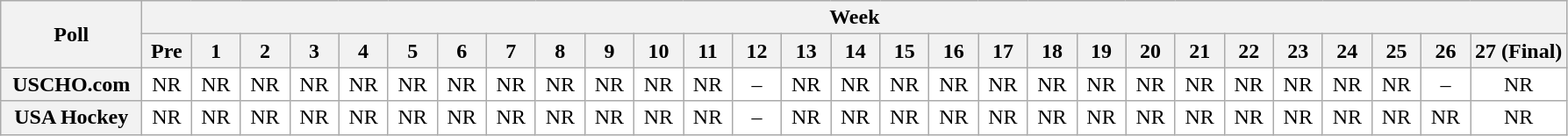<table class="wikitable" style="white-space:nowrap;">
<tr>
<th scope="col" width="100" rowspan="2">Poll</th>
<th colspan="28">Week</th>
</tr>
<tr>
<th scope="col" width="30">Pre</th>
<th scope="col" width="30">1</th>
<th scope="col" width="30">2</th>
<th scope="col" width="30">3</th>
<th scope="col" width="30">4</th>
<th scope="col" width="30">5</th>
<th scope="col" width="30">6</th>
<th scope="col" width="30">7</th>
<th scope="col" width="30">8</th>
<th scope="col" width="30">9</th>
<th scope="col" width="30">10</th>
<th scope="col" width="30">11</th>
<th scope="col" width="30">12</th>
<th scope="col" width="30">13</th>
<th scope="col" width="30">14</th>
<th scope="col" width="30">15</th>
<th scope="col" width="30">16</th>
<th scope="col" width="30">17</th>
<th scope="col" width="30">18</th>
<th scope="col" width="30">19</th>
<th scope="col" width="30">20</th>
<th scope="col" width="30">21</th>
<th scope="col" width="30">22</th>
<th scope="col" width="30">23</th>
<th scope="col" width="30">24</th>
<th scope="col" width="30">25</th>
<th scope="col" width="30">26</th>
<th scope="col" width="30">27 (Final)</th>
</tr>
<tr style="text-align:center;">
<th>USCHO.com</th>
<td bgcolor=FFFFFF>NR</td>
<td bgcolor=FFFFFF>NR</td>
<td bgcolor=FFFFFF>NR</td>
<td bgcolor=FFFFFF>NR</td>
<td bgcolor=FFFFFF>NR</td>
<td bgcolor=FFFFFF>NR</td>
<td bgcolor=FFFFFF>NR</td>
<td bgcolor=FFFFFF>NR</td>
<td bgcolor=FFFFFF>NR</td>
<td bgcolor=FFFFFF>NR</td>
<td bgcolor=FFFFFF>NR</td>
<td bgcolor=FFFFFF>NR</td>
<td bgcolor=FFFFFF>–</td>
<td bgcolor=FFFFFF>NR</td>
<td bgcolor=FFFFFF>NR</td>
<td bgcolor=FFFFFF>NR</td>
<td bgcolor=FFFFFF>NR</td>
<td bgcolor=FFFFFF>NR</td>
<td bgcolor=FFFFFF>NR</td>
<td bgcolor=FFFFFF>NR</td>
<td bgcolor=FFFFFF>NR</td>
<td bgcolor=FFFFFF>NR</td>
<td bgcolor=FFFFFF>NR</td>
<td bgcolor=FFFFFF>NR</td>
<td bgcolor=FFFFFF>NR</td>
<td bgcolor=FFFFFF>NR</td>
<td bgcolor=FFFFFF>–</td>
<td bgcolor=FFFFFF>NR</td>
</tr>
<tr style="text-align:center;">
<th>USA Hockey</th>
<td bgcolor=FFFFFF>NR</td>
<td bgcolor=FFFFFF>NR</td>
<td bgcolor=FFFFFF>NR</td>
<td bgcolor=FFFFFF>NR</td>
<td bgcolor=FFFFFF>NR</td>
<td bgcolor=FFFFFF>NR</td>
<td bgcolor=FFFFFF>NR</td>
<td bgcolor=FFFFFF>NR</td>
<td bgcolor=FFFFFF>NR</td>
<td bgcolor=FFFFFF>NR</td>
<td bgcolor=FFFFFF>NR</td>
<td bgcolor=FFFFFF>NR</td>
<td bgcolor=FFFFFF>–</td>
<td bgcolor=FFFFFF>NR</td>
<td bgcolor=FFFFFF>NR</td>
<td bgcolor=FFFFFF>NR</td>
<td bgcolor=FFFFFF>NR</td>
<td bgcolor=FFFFFF>NR</td>
<td bgcolor=FFFFFF>NR</td>
<td bgcolor=FFFFFF>NR</td>
<td bgcolor=FFFFFF>NR</td>
<td bgcolor=FFFFFF>NR</td>
<td bgcolor=FFFFFF>NR</td>
<td bgcolor=FFFFFF>NR</td>
<td bgcolor=FFFFFF>NR</td>
<td bgcolor=FFFFFF>NR</td>
<td bgcolor=FFFFFF>NR</td>
<td bgcolor=FFFFFF>NR</td>
</tr>
</table>
